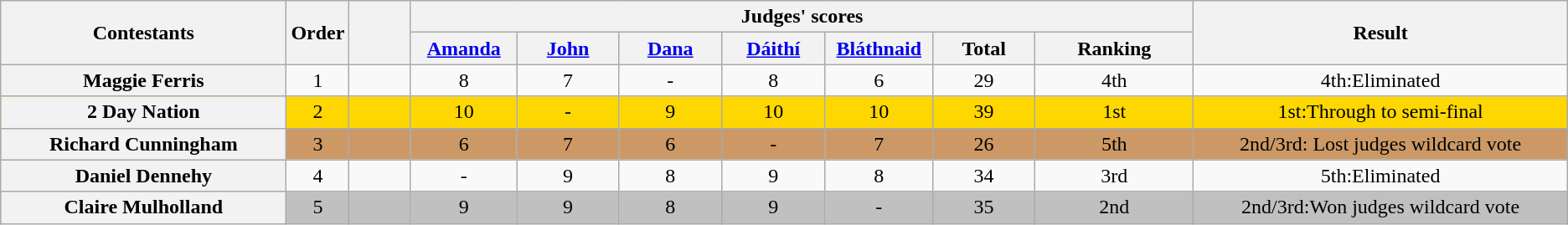<table class="wikitable plainrowheaders" style="text-align:center;">
<tr>
<th style="width:15em;" rowspan="2">Contestants</th>
<th style="width:1em;"  rowspan="2">Order</th>
<th style="width:3em;"  rowspan="2"></th>
<th style="width:38em"  colspan="7">Judges' scores</th>
<th style="width:20em;" rowspan="2">Result</th>
</tr>
<tr>
<th style="width:5em;"><a href='#'>Amanda</a></th>
<th style="width:5em;"><a href='#'>John</a></th>
<th style="width:5em;"><a href='#'>Dana</a></th>
<th style="width:5em;"><a href='#'>Dáithí</a></th>
<th style="width:5em;"><a href='#'>Bláthnaid</a></th>
<th style="width:5em;">Total</th>
<th style="width:8em;">Ranking</th>
</tr>
<tr>
<th scope="row">Maggie Ferris</th>
<td>1</td>
<td></td>
<td>8</td>
<td>7</td>
<td>-</td>
<td>8</td>
<td>6</td>
<td>29</td>
<td>4th</td>
<td>4th:Eliminated</td>
</tr>
<tr style="background:gold;">
<th scope="row">2 Day Nation</th>
<td>2</td>
<td></td>
<td>10</td>
<td>-</td>
<td>9</td>
<td>10</td>
<td>10</td>
<td>39</td>
<td>1st</td>
<td>1st:Through to semi-final</td>
</tr>
<tr style="background:#c96;">
<th scope="row">Richard Cunningham</th>
<td>3</td>
<td></td>
<td>6</td>
<td>7</td>
<td>6</td>
<td>-</td>
<td>7</td>
<td>26</td>
<td>5th</td>
<td>2nd/3rd: Lost judges wildcard vote</td>
</tr>
<tr>
<th scope="row">Daniel Dennehy</th>
<td>4</td>
<td></td>
<td>-</td>
<td>9</td>
<td>8</td>
<td>9</td>
<td>8</td>
<td>34</td>
<td>3rd</td>
<td>5th:Eliminated</td>
</tr>
<tr style="background:silver;">
<th scope="row">Claire Mulholland</th>
<td>5</td>
<td></td>
<td>9</td>
<td>9</td>
<td>8</td>
<td>9</td>
<td>-</td>
<td>35</td>
<td>2nd</td>
<td>2nd/3rd:Won judges wildcard vote</td>
</tr>
</table>
